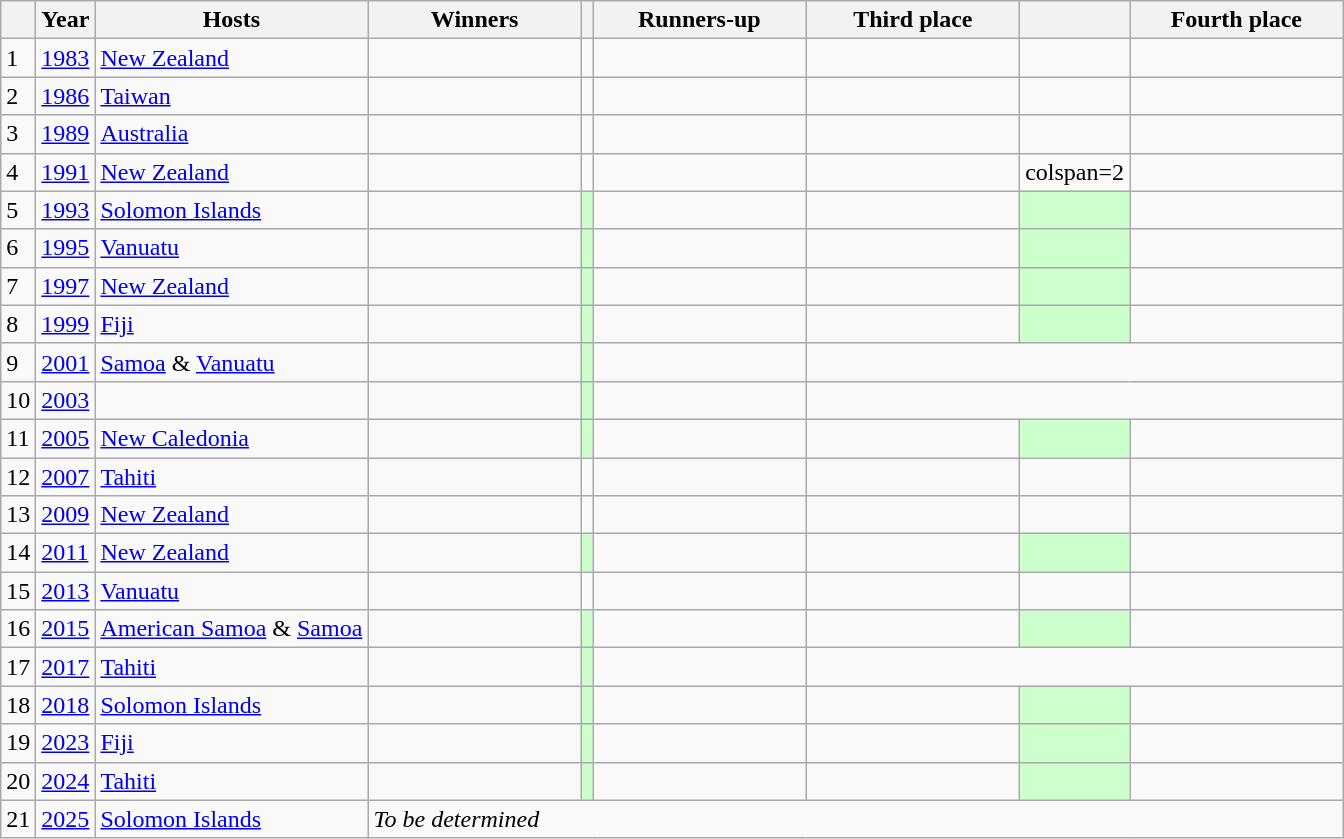<table class="wikitable sortable">
<tr>
<th width=></th>
<th width=>Year</th>
<th width=>Hosts</th>
<th width=135px> Winners</th>
<th width=></th>
<th width=135px> Runners-up</th>
<th width=135px> Third place</th>
<th width=></th>
<th width=135px>Fourth place</th>
</tr>
<tr>
<td>1</td>
<td><a href='#'>1983</a></td>
<td><a href='#'>New Zealand</a></td>
<td><strong></strong></td>
<td></td>
<td></td>
<td></td>
<td></td>
<td></td>
</tr>
<tr>
<td>2</td>
<td><a href='#'>1986</a></td>
<td><a href='#'>Taiwan</a></td>
<td><strong></strong></td>
<td></td>
<td></td>
<td></td>
<td></td>
<td></td>
</tr>
<tr>
<td>3</td>
<td><a href='#'>1989</a></td>
<td><a href='#'>Australia</a></td>
<td><strong></strong></td>
<td></td>
<td></td>
<td></td>
<td></td>
<td></td>
</tr>
<tr>
<td>4</td>
<td><a href='#'>1991</a></td>
<td><a href='#'>New Zealand</a></td>
<td><strong></strong></td>
<td></td>
<td></td>
<td></td>
<td>colspan=2 </td>
</tr>
<tr>
<td>5</td>
<td><a href='#'>1993</a></td>
<td><a href='#'>Solomon Islands</a></td>
<td><strong></strong></td>
<td bgcolor=#ccffcc></td>
<td></td>
<td></td>
<td bgcolor=#ccffcc></td>
<td></td>
</tr>
<tr>
<td>6</td>
<td><a href='#'>1995</a></td>
<td><a href='#'>Vanuatu</a></td>
<td><strong></strong></td>
<td bgcolor=#ccffcc></td>
<td></td>
<td></td>
<td bgcolor=#ccffcc></td>
<td></td>
</tr>
<tr>
<td>7</td>
<td><a href='#'>1997</a></td>
<td><a href='#'>New Zealand</a></td>
<td></td>
<td bgcolor=#ccffcc></td>
<td></td>
<td></td>
<td bgcolor=#ccffcc></td>
<td></td>
</tr>
<tr>
<td>8</td>
<td><a href='#'>1999</a></td>
<td><a href='#'>Fiji</a></td>
<td><strong></strong></td>
<td bgcolor=#ccffcc></td>
<td></td>
<td></td>
<td bgcolor=#ccffcc></td>
<td></td>
</tr>
<tr>
<td>9</td>
<td><a href='#'>2001</a></td>
<td><a href='#'>Samoa</a> & <a href='#'>Vanuatu</a></td>
<td><strong></strong></td>
<td bgcolor=#ccffcc></td>
<td></td>
<td colspan=3></td>
</tr>
<tr>
<td>10</td>
<td><a href='#'>2003</a></td>
<td></td>
<td><strong></strong></td>
<td bgcolor=#ccffcc></td>
<td></td>
<td colspan=3></td>
</tr>
<tr>
<td>11</td>
<td><a href='#'>2005</a></td>
<td><a href='#'>New Caledonia</a></td>
<td><strong></strong></td>
<td bgcolor=#ccffcc></td>
<td></td>
<td></td>
<td bgcolor=#ccffcc></td>
<td></td>
</tr>
<tr>
<td>12</td>
<td><a href='#'>2007</a></td>
<td><a href='#'>Tahiti</a></td>
<td><strong></strong></td>
<td></td>
<td></td>
<td></td>
<td></td>
<td></td>
</tr>
<tr>
<td>13</td>
<td><a href='#'>2009</a></td>
<td><a href='#'>New Zealand</a></td>
<td><strong></strong></td>
<td></td>
<td></td>
<td></td>
<td></td>
<td></td>
</tr>
<tr>
<td>14</td>
<td><a href='#'>2011</a></td>
<td><a href='#'>New Zealand</a></td>
<td><strong></strong></td>
<td bgcolor=#ccffcc></td>
<td></td>
<td></td>
<td bgcolor=#ccffcc></td>
<td></td>
</tr>
<tr>
<td>15</td>
<td><a href='#'>2013</a></td>
<td><a href='#'>Vanuatu</a></td>
<td><strong></strong></td>
<td></td>
<td></td>
<td></td>
<td></td>
<td></td>
</tr>
<tr>
<td>16</td>
<td><a href='#'>2015</a></td>
<td><a href='#'>American Samoa</a> & <a href='#'>Samoa</a></td>
<td><strong></strong></td>
<td bgcolor=#ccffcc></td>
<td></td>
<td></td>
<td bgcolor=#ccffcc></td>
<td></td>
</tr>
<tr>
<td>17</td>
<td><a href='#'>2017</a></td>
<td><a href='#'>Tahiti</a></td>
<td><strong></strong></td>
<td bgcolor=#ccffcc></td>
<td></td>
<td colspan=3></td>
</tr>
<tr>
<td>18</td>
<td><a href='#'>2018</a></td>
<td><a href='#'>Solomon Islands</a></td>
<td><strong></strong></td>
<td bgcolor=#ccffcc></td>
<td></td>
<td></td>
<td bgcolor=#ccffcc></td>
<td></td>
</tr>
<tr>
<td>19</td>
<td><a href='#'>2023</a></td>
<td><a href='#'>Fiji</a></td>
<td><strong></strong></td>
<td bgcolor=#ccffcc></td>
<td></td>
<td></td>
<td bgcolor=#ccffcc></td>
<td></td>
</tr>
<tr>
<td>20</td>
<td><a href='#'>2024</a></td>
<td><a href='#'>Tahiti</a></td>
<td><strong></strong></td>
<td bgcolor=#ccffcc></td>
<td></td>
<td></td>
<td bgcolor=#ccffcc></td>
<td></td>
</tr>
<tr>
<td>21</td>
<td><a href='#'>2025</a></td>
<td><a href='#'>Solomon Islands</a></td>
<td colspan=6><em>To be determined</em></td>
</tr>
</table>
